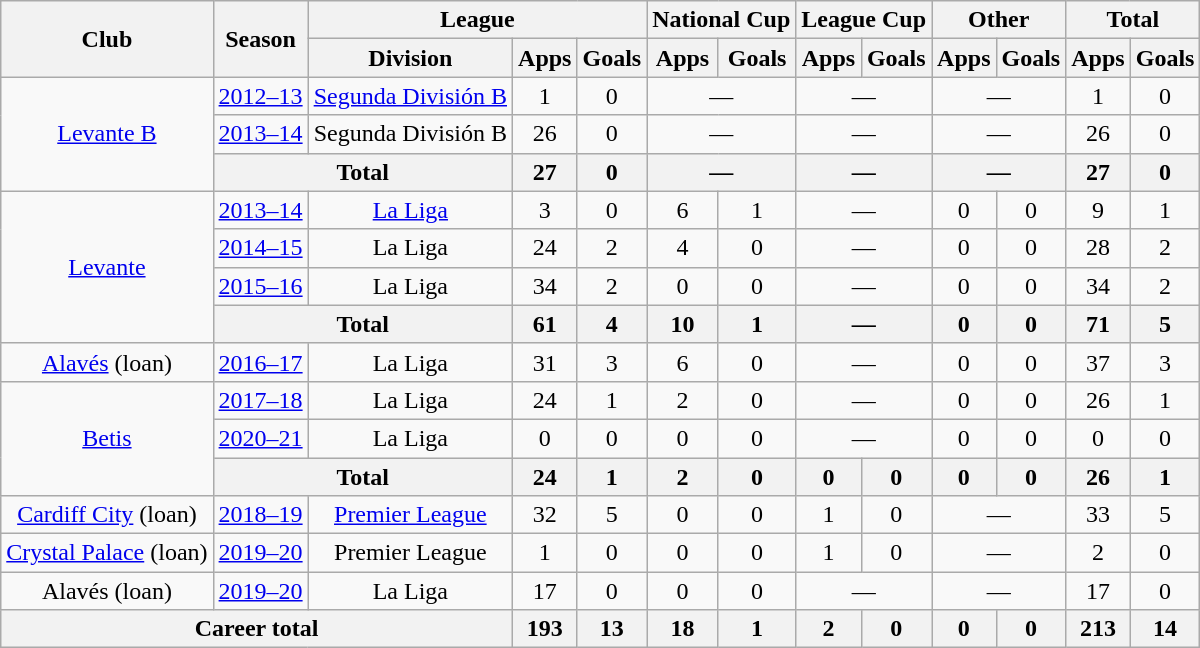<table class="wikitable" style="text-align:center">
<tr>
<th rowspan="2">Club</th>
<th rowspan="2">Season</th>
<th colspan="3">League</th>
<th colspan="2">National Cup</th>
<th colspan="2">League Cup</th>
<th colspan="2">Other</th>
<th colspan="2">Total</th>
</tr>
<tr>
<th>Division</th>
<th>Apps</th>
<th>Goals</th>
<th>Apps</th>
<th>Goals</th>
<th>Apps</th>
<th>Goals</th>
<th>Apps</th>
<th>Goals</th>
<th>Apps</th>
<th>Goals</th>
</tr>
<tr>
<td rowspan="3"><a href='#'>Levante B</a></td>
<td><a href='#'>2012–13</a></td>
<td><a href='#'>Segunda División B</a></td>
<td>1</td>
<td>0</td>
<td colspan="2">—</td>
<td colspan="2">—</td>
<td colspan="2">—</td>
<td>1</td>
<td>0</td>
</tr>
<tr>
<td><a href='#'>2013–14</a></td>
<td>Segunda División B</td>
<td>26</td>
<td>0</td>
<td colspan="2">—</td>
<td colspan="2">—</td>
<td colspan="2">—</td>
<td>26</td>
<td>0</td>
</tr>
<tr>
<th colspan="2">Total</th>
<th>27</th>
<th>0</th>
<th colspan="2">—</th>
<th colspan="2">—</th>
<th colspan="2">—</th>
<th>27</th>
<th>0</th>
</tr>
<tr>
<td rowspan="4"><a href='#'>Levante</a></td>
<td><a href='#'>2013–14</a></td>
<td><a href='#'>La Liga</a></td>
<td>3</td>
<td>0</td>
<td>6</td>
<td>1</td>
<td colspan="2">—</td>
<td>0</td>
<td>0</td>
<td>9</td>
<td>1</td>
</tr>
<tr>
<td><a href='#'>2014–15</a></td>
<td>La Liga</td>
<td>24</td>
<td>2</td>
<td>4</td>
<td>0</td>
<td colspan="2">—</td>
<td>0</td>
<td>0</td>
<td>28</td>
<td>2</td>
</tr>
<tr>
<td><a href='#'>2015–16</a></td>
<td>La Liga</td>
<td>34</td>
<td>2</td>
<td>0</td>
<td>0</td>
<td colspan="2">—</td>
<td>0</td>
<td>0</td>
<td>34</td>
<td>2</td>
</tr>
<tr>
<th colspan="2">Total</th>
<th>61</th>
<th>4</th>
<th>10</th>
<th>1</th>
<th colspan="2">—</th>
<th>0</th>
<th>0</th>
<th>71</th>
<th>5</th>
</tr>
<tr>
<td><a href='#'>Alavés</a> (loan)</td>
<td><a href='#'>2016–17</a></td>
<td>La Liga</td>
<td>31</td>
<td>3</td>
<td>6</td>
<td>0</td>
<td colspan="2">—</td>
<td>0</td>
<td>0</td>
<td>37</td>
<td>3</td>
</tr>
<tr>
<td rowspan="3"><a href='#'>Betis</a></td>
<td><a href='#'>2017–18</a></td>
<td>La Liga</td>
<td>24</td>
<td>1</td>
<td>2</td>
<td>0</td>
<td colspan="2">—</td>
<td>0</td>
<td>0</td>
<td>26</td>
<td>1</td>
</tr>
<tr>
<td><a href='#'>2020–21</a></td>
<td>La Liga</td>
<td>0</td>
<td>0</td>
<td>0</td>
<td>0</td>
<td colspan="2">—</td>
<td>0</td>
<td>0</td>
<td>0</td>
<td>0</td>
</tr>
<tr>
<th colspan="2">Total</th>
<th>24</th>
<th>1</th>
<th>2</th>
<th>0</th>
<th>0</th>
<th>0</th>
<th>0</th>
<th>0</th>
<th>26</th>
<th>1</th>
</tr>
<tr>
<td><a href='#'>Cardiff City</a> (loan)</td>
<td><a href='#'>2018–19</a></td>
<td><a href='#'>Premier League</a></td>
<td>32</td>
<td>5</td>
<td>0</td>
<td>0</td>
<td>1</td>
<td>0</td>
<td colspan="2">—</td>
<td>33</td>
<td>5</td>
</tr>
<tr>
<td><a href='#'>Crystal Palace</a> (loan)</td>
<td><a href='#'>2019–20</a></td>
<td>Premier League</td>
<td>1</td>
<td>0</td>
<td>0</td>
<td>0</td>
<td>1</td>
<td>0</td>
<td colspan="2">—</td>
<td>2</td>
<td>0</td>
</tr>
<tr>
<td>Alavés (loan)</td>
<td><a href='#'>2019–20</a></td>
<td>La Liga</td>
<td>17</td>
<td>0</td>
<td>0</td>
<td>0</td>
<td colspan="2">—</td>
<td colspan="2">—</td>
<td>17</td>
<td>0</td>
</tr>
<tr>
<th colspan="3">Career total</th>
<th>193</th>
<th>13</th>
<th>18</th>
<th>1</th>
<th>2</th>
<th>0</th>
<th>0</th>
<th>0</th>
<th>213</th>
<th>14</th>
</tr>
</table>
